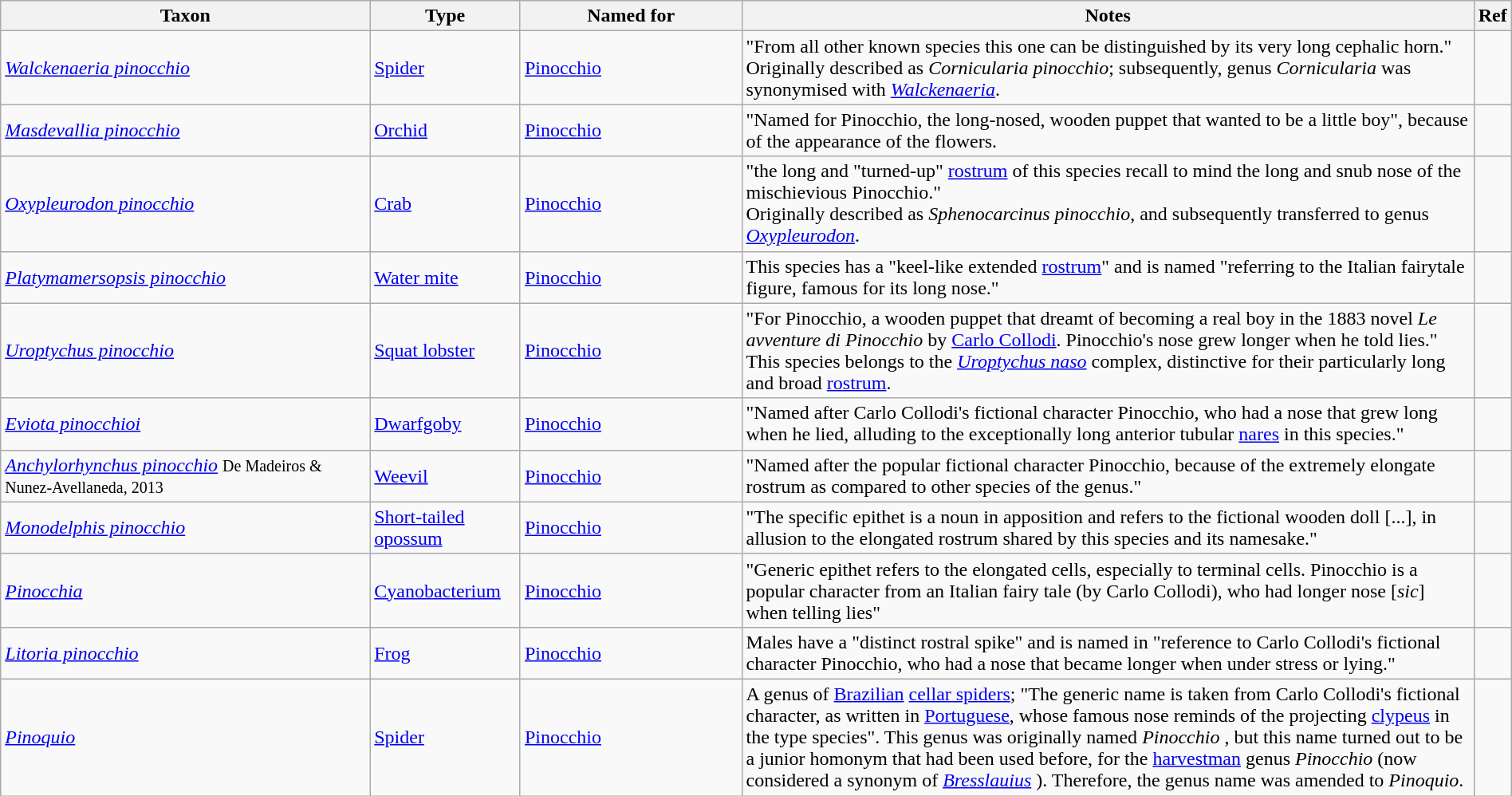<table class="wikitable sortable" width="100%">
<tr>
<th style="width:25%;">Taxon</th>
<th style="width:10%;">Type</th>
<th style="width:15%;">Named for</th>
<th style="width:50%;">Notes</th>
<th class="unsortable">Ref</th>
</tr>
<tr>
<td><em><a href='#'>Walckenaeria pinocchio</a></em> </td>
<td><a href='#'>Spider</a></td>
<td><a href='#'>Pinocchio</a></td>
<td>"From all other known species this one can be distinguished by its very long cephalic horn."<br>Originally described as <em>Cornicularia pinocchio</em>; subsequently, genus <em>Cornicularia</em> was synonymised with <em><a href='#'>Walckenaeria</a></em>.</td>
<td></td>
</tr>
<tr>
<td><em><a href='#'>Masdevallia pinocchio</a></em> </td>
<td><a href='#'>Orchid</a></td>
<td><a href='#'>Pinocchio</a></td>
<td>"Named for Pinocchio, the long-nosed, wooden puppet that wanted to be a little boy", because of the appearance of the flowers.</td>
<td></td>
</tr>
<tr>
<td><em><a href='#'>Oxypleurodon pinocchio</a></em> </td>
<td><a href='#'>Crab</a></td>
<td><a href='#'>Pinocchio</a></td>
<td>"the long and "turned-up" <a href='#'>rostrum</a> of this species recall to mind the long and snub nose of the mischievious Pinocchio."<br>Originally described as <em>Sphenocarcinus pinocchio</em>, and subsequently transferred to genus <em><a href='#'>Oxypleurodon</a></em>.</td>
<td></td>
</tr>
<tr>
<td><em><a href='#'>Platymamersopsis pinocchio</a></em> </td>
<td><a href='#'>Water mite</a></td>
<td><a href='#'>Pinocchio</a></td>
<td>This species has a "keel-like extended <a href='#'>rostrum</a>" and is named "referring to the Italian fairytale figure, famous for its long nose."</td>
<td></td>
</tr>
<tr>
<td><em><a href='#'>Uroptychus pinocchio</a></em> </td>
<td><a href='#'>Squat lobster</a></td>
<td><a href='#'>Pinocchio</a></td>
<td>"For Pinocchio, a wooden puppet that dreamt of becoming a real boy in the 1883 novel <em>Le avventure di Pinocchio</em> by <a href='#'>Carlo Collodi</a>. Pinocchio's nose grew longer when he told lies." This species belongs to the <em><a href='#'>Uroptychus naso</a></em> complex, distinctive for their particularly long and broad <a href='#'>rostrum</a>.</td>
<td></td>
</tr>
<tr>
<td><em><a href='#'>Eviota pinocchioi</a></em> </td>
<td><a href='#'>Dwarfgoby</a></td>
<td><a href='#'>Pinocchio</a></td>
<td>"Named after Carlo Collodi's fictional character Pinocchio, who had a nose that grew long when he lied, alluding to the exceptionally long anterior tubular <a href='#'>nares</a> in this species."</td>
<td></td>
</tr>
<tr>
<td><em><a href='#'>Anchylorhynchus pinocchio</a></em> <small>De Madeiros & Nunez-Avellaneda, 2013</small></td>
<td><a href='#'>Weevil</a></td>
<td><a href='#'>Pinocchio</a></td>
<td>"Named after the popular fictional character Pinocchio, because of the extremely elongate rostrum as compared to other species of the genus."</td>
<td></td>
</tr>
<tr>
<td><em><a href='#'>Monodelphis pinocchio</a></em> </td>
<td><a href='#'>Short-tailed opossum</a></td>
<td><a href='#'>Pinocchio</a></td>
<td>"The specific epithet is a noun in apposition and refers to the fictional wooden doll [...], in allusion to the elongated rostrum shared by this species and its namesake."</td>
<td></td>
</tr>
<tr>
<td><em><a href='#'>Pinocchia</a></em> </td>
<td><a href='#'>Cyanobacterium</a></td>
<td><a href='#'>Pinocchio</a></td>
<td>"Generic epithet refers to the elongated cells, especially to terminal cells. Pinocchio is a popular character from an Italian fairy tale (by Carlo Collodi), who had longer nose [<em>sic</em>] when telling lies"</td>
<td></td>
</tr>
<tr>
<td><em><a href='#'>Litoria pinocchio</a></em> </td>
<td><a href='#'>Frog</a></td>
<td><a href='#'>Pinocchio</a></td>
<td>Males have a "distinct rostral spike" and is named in "reference to Carlo Collodi's fictional character Pinocchio, who had a nose that became longer when under stress or lying."</td>
<td></td>
</tr>
<tr>
<td><em><a href='#'>Pinoquio</a></em> </td>
<td><a href='#'>Spider</a></td>
<td><a href='#'>Pinocchio</a></td>
<td>A genus of <a href='#'>Brazilian</a> <a href='#'>cellar spiders</a>; "The generic name is taken from Carlo Collodi's fictional character, as written in <a href='#'>Portuguese</a>, whose famous nose reminds of the projecting <a href='#'>clypeus</a> in the type species". This genus was originally named <em>Pinocchio</em> , but this name turned out to be a junior homonym that had been used before, for the <a href='#'>harvestman</a> genus <em>Pinocchio</em>  (now considered a synonym of <em><a href='#'>Bresslauius</a></em> ). Therefore, the genus name was amended to <em>Pinoquio</em>.</td>
<td></td>
</tr>
</table>
